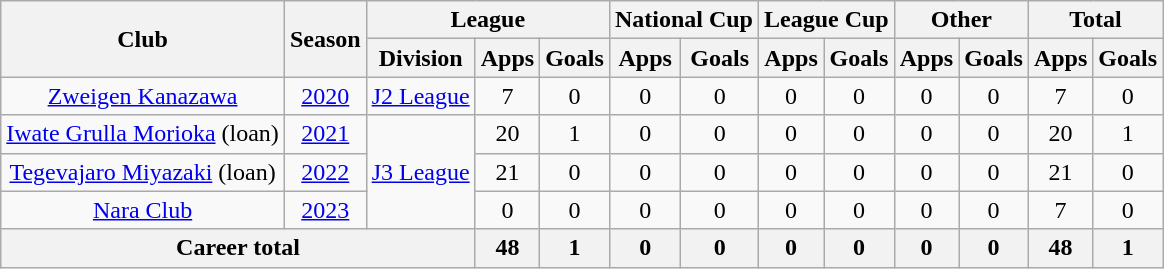<table class="wikitable" style="text-align: center">
<tr>
<th rowspan="2">Club</th>
<th rowspan="2">Season</th>
<th colspan="3">League</th>
<th colspan="2">National Cup</th>
<th colspan="2">League Cup</th>
<th colspan="2">Other</th>
<th colspan="2">Total</th>
</tr>
<tr>
<th>Division</th>
<th>Apps</th>
<th>Goals</th>
<th>Apps</th>
<th>Goals</th>
<th>Apps</th>
<th>Goals</th>
<th>Apps</th>
<th>Goals</th>
<th>Apps</th>
<th>Goals</th>
</tr>
<tr>
<td><a href='#'>Zweigen Kanazawa</a></td>
<td><a href='#'>2020</a></td>
<td><a href='#'>J2 League</a></td>
<td>7</td>
<td>0</td>
<td>0</td>
<td>0</td>
<td>0</td>
<td>0</td>
<td>0</td>
<td>0</td>
<td>7</td>
<td>0</td>
</tr>
<tr>
<td><a href='#'>Iwate Grulla Morioka</a> (loan)</td>
<td><a href='#'>2021</a></td>
<td rowspan=3><a href='#'>J3 League</a></td>
<td>20</td>
<td>1</td>
<td>0</td>
<td>0</td>
<td>0</td>
<td>0</td>
<td>0</td>
<td>0</td>
<td>20</td>
<td>1</td>
</tr>
<tr>
<td><a href='#'>Tegevajaro Miyazaki</a> (loan)</td>
<td><a href='#'>2022</a></td>
<td>21</td>
<td>0</td>
<td>0</td>
<td>0</td>
<td>0</td>
<td>0</td>
<td>0</td>
<td>0</td>
<td>21</td>
<td>0</td>
</tr>
<tr>
<td><a href='#'>Nara Club</a></td>
<td><a href='#'>2023</a></td>
<td>0</td>
<td>0</td>
<td>0</td>
<td>0</td>
<td>0</td>
<td>0</td>
<td>0</td>
<td>0</td>
<td>7</td>
<td>0</td>
</tr>
<tr>
<th colspan=3>Career total</th>
<th>48</th>
<th>1</th>
<th>0</th>
<th>0</th>
<th>0</th>
<th>0</th>
<th>0</th>
<th>0</th>
<th>48</th>
<th>1</th>
</tr>
</table>
